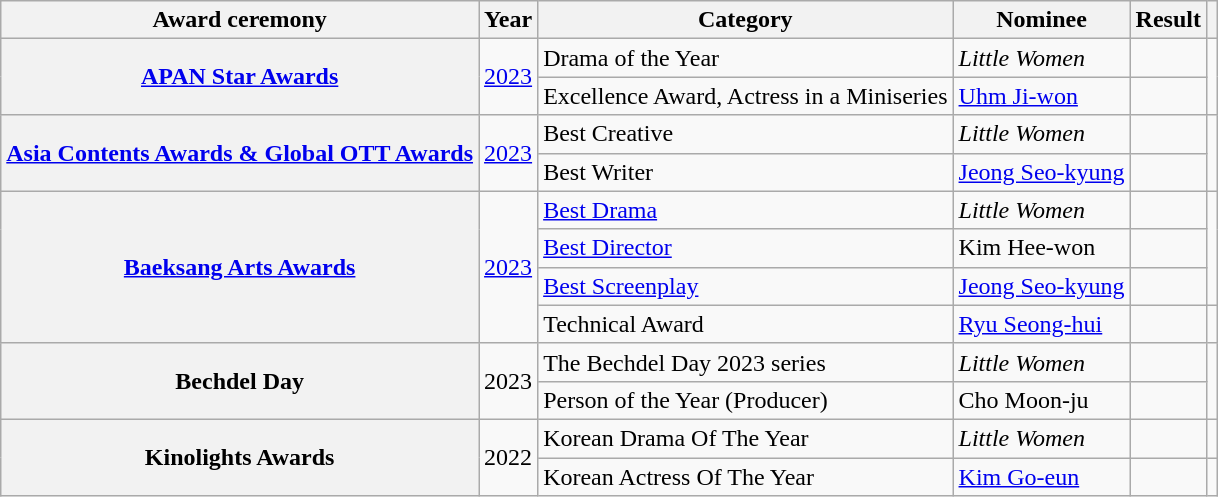<table class="wikitable plainrowheaders sortable">
<tr>
<th scope="col">Award ceremony</th>
<th scope="col">Year</th>
<th scope="col">Category</th>
<th scope="col">Nominee</th>
<th scope="col">Result</th>
<th scope="col" class="unsortable"></th>
</tr>
<tr>
<th rowspan="2" scope="row"><a href='#'>APAN Star Awards</a></th>
<td rowspan="2"><a href='#'>2023</a></td>
<td>Drama of the Year</td>
<td><em>Little Women</em></td>
<td></td>
<td style="text-align:center" rowspan=2></td>
</tr>
<tr>
<td>Excellence Award, Actress in a Miniseries</td>
<td><a href='#'>Uhm Ji-won</a></td>
<td></td>
</tr>
<tr>
<th scope="row"  rowspan="2"><a href='#'>Asia Contents Awards & Global OTT Awards</a></th>
<td style="text-align:center" rowspan="2"><a href='#'>2023</a></td>
<td>Best Creative</td>
<td><em>Little Women</em></td>
<td></td>
<td style="text-align:center"  rowspan=2></td>
</tr>
<tr>
<td>Best Writer</td>
<td><a href='#'>Jeong Seo-kyung</a></td>
<td></td>
</tr>
<tr>
<th scope="row"  rowspan="4"><a href='#'>Baeksang Arts Awards</a></th>
<td style="text-align:center" rowspan="4"><a href='#'>2023</a></td>
<td><a href='#'>Best Drama</a></td>
<td><em>Little Women</em></td>
<td></td>
<td style="text-align:center"  rowspan=3></td>
</tr>
<tr>
<td><a href='#'>Best Director</a></td>
<td>Kim Hee-won</td>
<td></td>
</tr>
<tr>
<td><a href='#'>Best Screenplay</a></td>
<td><a href='#'>Jeong Seo-kyung</a></td>
<td></td>
</tr>
<tr>
<td>Technical Award</td>
<td><a href='#'>Ryu Seong-hui</a></td>
<td></td>
<td style="text-align:center"></td>
</tr>
<tr>
<th scope="row" rowspan="2">Bechdel Day</th>
<td style="text-align:center" rowspan="2">2023</td>
<td>The Bechdel Day 2023 series</td>
<td><em>Little Women</em></td>
<td></td>
<td style="text-align:center" rowspan="2"></td>
</tr>
<tr>
<td>Person of the Year (Producer)</td>
<td>Cho Moon-ju</td>
<td></td>
</tr>
<tr>
<th scope="row" rowspan="2">Kinolights Awards</th>
<td style="text-align:center" rowspan="2">2022</td>
<td>Korean Drama Of The Year</td>
<td><em>Little Women</em></td>
<td></td>
<td style="text-align:center"></td>
</tr>
<tr>
<td>Korean Actress Of The Year</td>
<td><a href='#'>Kim Go-eun</a></td>
<td></td>
<td style="text-align:center"></td>
</tr>
</table>
